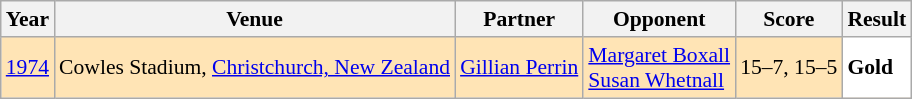<table class="sortable wikitable" style="font-size: 90%;">
<tr>
<th>Year</th>
<th>Venue</th>
<th>Partner</th>
<th>Opponent</th>
<th>Score</th>
<th>Result</th>
</tr>
<tr style="background:#FFE4B5">
<td align="center"><a href='#'>1974</a></td>
<td align="left">Cowles Stadium, <a href='#'>Christchurch, New Zealand</a></td>
<td align="left"> <a href='#'>Gillian Perrin</a></td>
<td align="left"> <a href='#'>Margaret Boxall</a><br> <a href='#'>Susan Whetnall</a></td>
<td align="left">15–7, 15–5</td>
<td style="text-align:left; background:white"> <strong>Gold</strong></td>
</tr>
</table>
